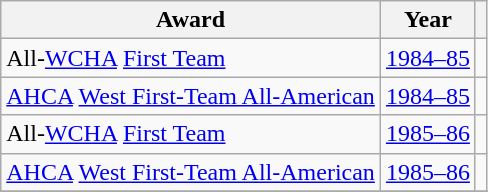<table class="wikitable">
<tr>
<th>Award</th>
<th>Year</th>
<th></th>
</tr>
<tr>
<td>All-<a href='#'>WCHA</a> <a href='#'>First Team</a></td>
<td><a href='#'>1984–85</a></td>
<td></td>
</tr>
<tr>
<td><a href='#'>AHCA</a> <a href='#'>West First-Team All-American</a></td>
<td><a href='#'>1984–85</a></td>
<td></td>
</tr>
<tr>
<td>All-<a href='#'>WCHA</a> <a href='#'>First Team</a></td>
<td><a href='#'>1985–86</a></td>
<td></td>
</tr>
<tr>
<td><a href='#'>AHCA</a> <a href='#'>West First-Team All-American</a></td>
<td><a href='#'>1985–86</a></td>
<td></td>
</tr>
<tr>
</tr>
</table>
